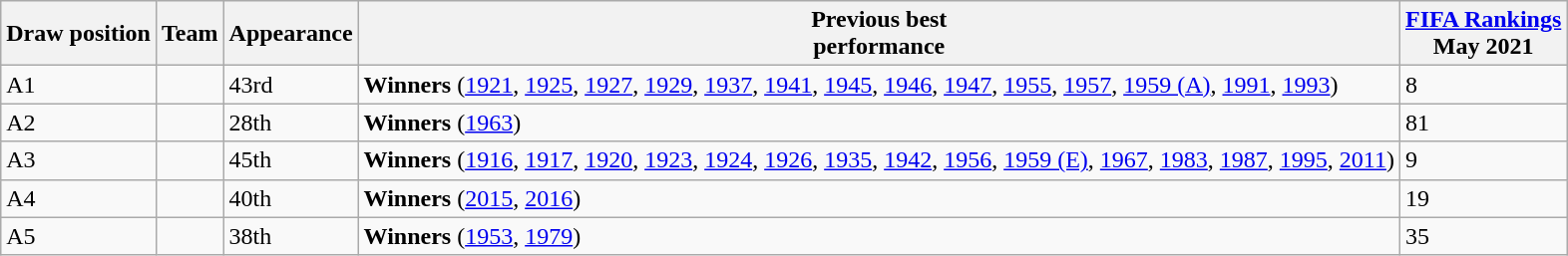<table class="wikitable sortable">
<tr>
<th>Draw position</th>
<th>Team</th>
<th data-sort-type="number">Appearance</th>
<th>Previous best<br>performance</th>
<th><a href='#'>FIFA Rankings</a><br>May 2021</th>
</tr>
<tr>
<td>A1</td>
<td style=white-space:nowrap></td>
<td>43rd</td>
<td data-sort-value="1.2"><strong>Winners</strong> (<a href='#'>1921</a>, <a href='#'>1925</a>, <a href='#'>1927</a>, <a href='#'>1929</a>, <a href='#'>1937</a>, <a href='#'>1941</a>, <a href='#'>1945</a>, <a href='#'>1946</a>, <a href='#'>1947</a>, <a href='#'>1955</a>, <a href='#'>1957</a>, <a href='#'>1959 (A)</a>, <a href='#'>1991</a>, <a href='#'>1993</a>)</td>
<td>8</td>
</tr>
<tr>
<td>A2</td>
<td style=white-space:nowrap></td>
<td>28th</td>
<td data-sort-value="1.4"><strong>Winners</strong> (<a href='#'>1963</a>)</td>
<td>81</td>
</tr>
<tr>
<td>A3</td>
<td style=white-space:nowrap></td>
<td>45th</td>
<td data-sort-value="1.1"><strong>Winners</strong> (<a href='#'>1916</a>, <a href='#'>1917</a>, <a href='#'>1920</a>, <a href='#'>1923</a>, <a href='#'>1924</a>, <a href='#'>1926</a>, <a href='#'>1935</a>, <a href='#'>1942</a>, <a href='#'>1956</a>, <a href='#'>1959 (E)</a>, <a href='#'>1967</a>, <a href='#'>1983</a>, <a href='#'>1987</a>, <a href='#'>1995</a>, <a href='#'>2011</a>)</td>
<td>9</td>
</tr>
<tr>
<td>A4</td>
<td style=white-space:nowrap></td>
<td>40th</td>
<td data-sort-value="1.32"><strong>Winners</strong> (<a href='#'>2015</a>, <a href='#'>2016</a>)</td>
<td>19</td>
</tr>
<tr>
<td>A5</td>
<td style=white-space:nowrap></td>
<td>38th</td>
<td data-sort-value="1.31"><strong>Winners</strong> (<a href='#'>1953</a>, <a href='#'>1979</a>)</td>
<td>35</td>
</tr>
</table>
